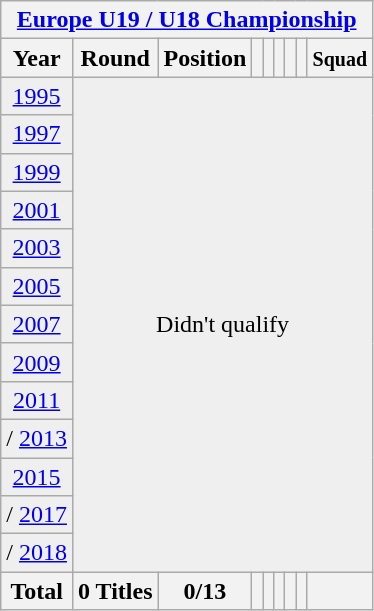<table class="wikitable" style="text-align: center;">
<tr>
<th colspan=9><a href='#'>Europe U19 / U18 Championship</a></th>
</tr>
<tr>
<th>Year</th>
<th>Round</th>
<th>Position</th>
<th></th>
<th></th>
<th></th>
<th></th>
<th></th>
<th><small>Squad</small></th>
</tr>
<tr bgcolor="efefef">
<td> <a href='#'>1995</a></td>
<td colspan=9 rowspan=13>Didn't qualify</td>
</tr>
<tr bgcolor="efefef">
<td> <a href='#'>1997</a></td>
</tr>
<tr bgcolor="efefef">
<td> <a href='#'>1999</a></td>
</tr>
<tr bgcolor="efefef">
<td> <a href='#'>2001</a></td>
</tr>
<tr bgcolor="efefef">
<td> <a href='#'>2003</a></td>
</tr>
<tr bgcolor="efefef">
<td> <a href='#'>2005</a></td>
</tr>
<tr bgcolor="efefef">
<td> <a href='#'>2007</a></td>
</tr>
<tr bgcolor="efefef">
<td> <a href='#'>2009</a></td>
</tr>
<tr bgcolor="efefef">
<td> <a href='#'>2011</a></td>
</tr>
<tr bgcolor="efefef">
<td>/ <a href='#'>2013</a></td>
</tr>
<tr bgcolor="efefef">
<td> <a href='#'>2015</a></td>
</tr>
<tr bgcolor="efefef">
<td>/ <a href='#'>2017</a></td>
</tr>
<tr bgcolor="efefef">
<td>/ <a href='#'>2018</a></td>
</tr>
<tr>
<th>Total</th>
<th>0 Titles</th>
<th>0/13</th>
<th></th>
<th></th>
<th></th>
<th></th>
<th></th>
<th></th>
</tr>
</table>
